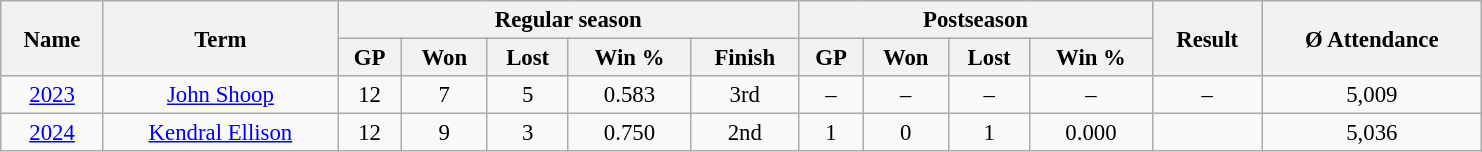<table class="wikitable" style="font-size: 95%; text-align:center; width:65em">
<tr>
<th rowspan="2">Name</th>
<th rowspan="2">Term</th>
<th colspan="5">Regular season</th>
<th colspan="4">Postseason</th>
<th rowspan="2">Result</th>
<th rowspan="2">Ø Attendance</th>
</tr>
<tr>
<th>GP</th>
<th>Won</th>
<th>Lost</th>
<th>Win %</th>
<th>Finish</th>
<th>GP</th>
<th>Won</th>
<th>Lost</th>
<th>Win %</th>
</tr>
<tr>
<td><a href='#'>2023</a></td>
<td><a href='#'>John Shoop</a></td>
<td>12</td>
<td>7</td>
<td>5</td>
<td>0.583</td>
<td>3rd </td>
<td>–</td>
<td>–</td>
<td>–</td>
<td>–</td>
<td>–</td>
<td>5,009</td>
</tr>
<tr>
<td><a href='#'>2024</a></td>
<td><a href='#'>Kendral Ellison</a></td>
<td>12</td>
<td>9</td>
<td>3</td>
<td>0.750</td>
<td>2nd </td>
<td>1</td>
<td>0</td>
<td>1</td>
<td>0.000</td>
<td></td>
<td>5,036</td>
</tr>
</table>
